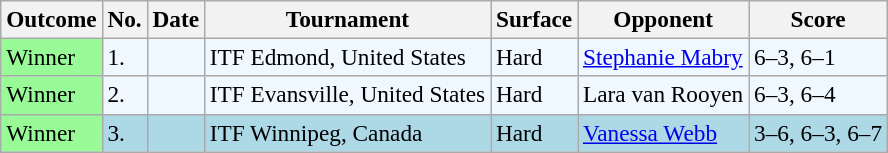<table class="sortable wikitable" style=font-size:97%>
<tr>
<th>Outcome</th>
<th>No.</th>
<th>Date</th>
<th>Tournament</th>
<th>Surface</th>
<th>Opponent</th>
<th>Score</th>
</tr>
<tr style="background:#f0f8ff;">
<td bgcolor="98FB98">Winner</td>
<td>1.</td>
<td></td>
<td>ITF Edmond, United States</td>
<td>Hard</td>
<td><a href='#'>Stephanie Mabry</a></td>
<td>6–3, 6–1</td>
</tr>
<tr style="background:#f0f8ff;">
<td bgcolor="98FB98">Winner</td>
<td>2.</td>
<td></td>
<td>ITF Evansville, United States</td>
<td>Hard</td>
<td>Lara van Rooyen</td>
<td>6–3, 6–4</td>
</tr>
<tr style="background:lightblue;">
<td bgcolor="98FB98">Winner</td>
<td>3.</td>
<td></td>
<td>ITF Winnipeg, Canada</td>
<td>Hard</td>
<td><a href='#'>Vanessa Webb</a></td>
<td>3–6, 6–3, 6–7</td>
</tr>
</table>
